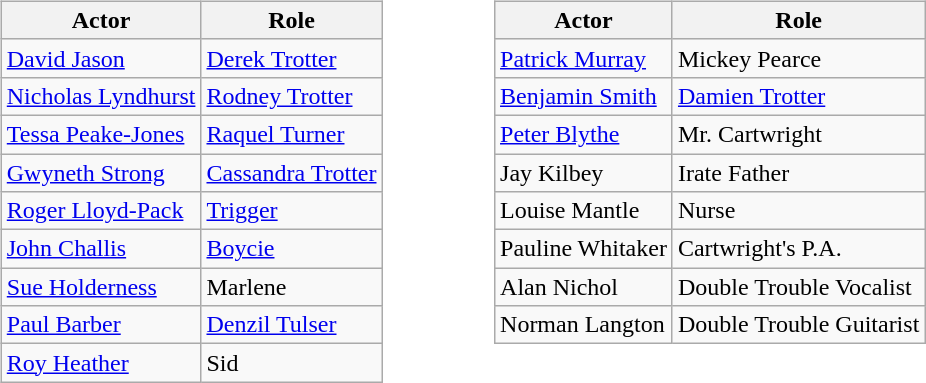<table>
<tr>
<td valign="top"><br><table class="wikitable">
<tr>
<th>Actor</th>
<th>Role</th>
</tr>
<tr>
<td><a href='#'>David Jason</a></td>
<td><a href='#'>Derek Trotter</a></td>
</tr>
<tr>
<td><a href='#'>Nicholas Lyndhurst</a></td>
<td><a href='#'>Rodney Trotter</a></td>
</tr>
<tr>
<td><a href='#'>Tessa Peake-Jones</a></td>
<td><a href='#'>Raquel Turner</a></td>
</tr>
<tr>
<td><a href='#'>Gwyneth Strong</a></td>
<td><a href='#'>Cassandra Trotter</a></td>
</tr>
<tr>
<td><a href='#'>Roger Lloyd-Pack</a></td>
<td><a href='#'>Trigger</a></td>
</tr>
<tr>
<td><a href='#'>John Challis</a></td>
<td><a href='#'>Boycie</a></td>
</tr>
<tr>
<td><a href='#'>Sue Holderness</a></td>
<td>Marlene</td>
</tr>
<tr>
<td><a href='#'>Paul Barber</a></td>
<td><a href='#'>Denzil Tulser</a></td>
</tr>
<tr>
<td><a href='#'>Roy Heather</a></td>
<td>Sid</td>
</tr>
</table>
</td>
<td width="50"> </td>
<td valign="top"><br><table class="wikitable">
<tr>
<th>Actor</th>
<th>Role</th>
</tr>
<tr>
<td><a href='#'>Patrick Murray</a></td>
<td>Mickey Pearce</td>
</tr>
<tr>
<td><a href='#'>Benjamin Smith</a></td>
<td><a href='#'>Damien Trotter</a></td>
</tr>
<tr>
<td><a href='#'>Peter Blythe</a></td>
<td>Mr. Cartwright</td>
</tr>
<tr>
<td>Jay Kilbey</td>
<td>Irate Father</td>
</tr>
<tr>
<td>Louise Mantle</td>
<td>Nurse</td>
</tr>
<tr>
<td>Pauline Whitaker</td>
<td>Cartwright's P.A.</td>
</tr>
<tr>
<td>Alan Nichol</td>
<td>Double Trouble Vocalist</td>
</tr>
<tr>
<td>Norman Langton</td>
<td>Double Trouble Guitarist</td>
</tr>
</table>
</td>
</tr>
</table>
